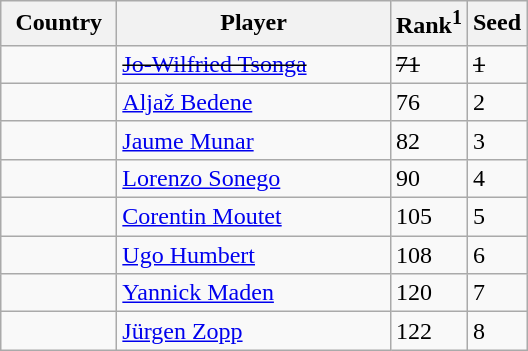<table class="sortable wikitable">
<tr>
<th width="70">Country</th>
<th width="175">Player</th>
<th>Rank<sup>1</sup></th>
<th>Seed</th>
</tr>
<tr>
<td><s></s></td>
<td><s><a href='#'>Jo-Wilfried Tsonga</a></s></td>
<td><s>71</s></td>
<td><s>1</s></td>
</tr>
<tr>
<td></td>
<td><a href='#'>Aljaž Bedene</a></td>
<td>76</td>
<td>2</td>
</tr>
<tr>
<td></td>
<td><a href='#'>Jaume Munar</a></td>
<td>82</td>
<td>3</td>
</tr>
<tr>
<td></td>
<td><a href='#'>Lorenzo Sonego</a></td>
<td>90</td>
<td>4</td>
</tr>
<tr>
<td></td>
<td><a href='#'>Corentin Moutet</a></td>
<td>105</td>
<td>5</td>
</tr>
<tr>
<td></td>
<td><a href='#'>Ugo Humbert</a></td>
<td>108</td>
<td>6</td>
</tr>
<tr>
<td></td>
<td><a href='#'>Yannick Maden</a></td>
<td>120</td>
<td>7</td>
</tr>
<tr>
<td></td>
<td><a href='#'>Jürgen Zopp</a></td>
<td>122</td>
<td>8</td>
</tr>
</table>
